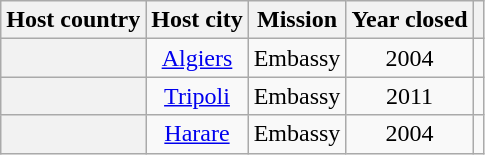<table class="wikitable plainrowheaders" style="text-align:center;">
<tr>
<th scope="col">Host country</th>
<th scope="col">Host city</th>
<th scope="col">Mission</th>
<th scope="col">Year closed</th>
<th scope="col"></th>
</tr>
<tr>
<th scope="row"></th>
<td><a href='#'>Algiers</a></td>
<td>Embassy</td>
<td>2004</td>
<td></td>
</tr>
<tr>
<th scope="row"></th>
<td><a href='#'>Tripoli</a></td>
<td>Embassy</td>
<td>2011</td>
<td></td>
</tr>
<tr>
<th scope="row"></th>
<td><a href='#'>Harare</a></td>
<td>Embassy</td>
<td>2004</td>
<td></td>
</tr>
</table>
